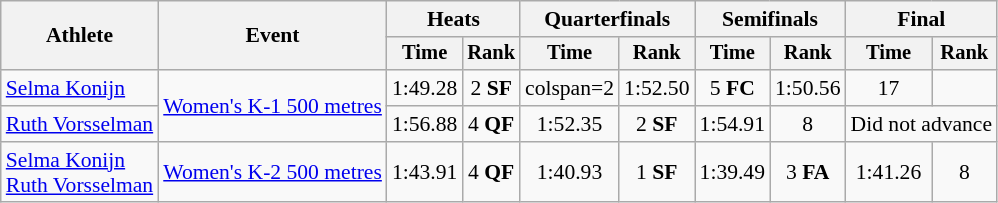<table class=wikitable style="font-size:90%">
<tr>
<th rowspan="2">Athlete</th>
<th rowspan="2">Event</th>
<th colspan=2>Heats</th>
<th colspan=2>Quarterfinals</th>
<th colspan=2>Semifinals</th>
<th colspan=2>Final</th>
</tr>
<tr style="font-size:95%">
<th>Time</th>
<th>Rank</th>
<th>Time</th>
<th>Rank</th>
<th>Time</th>
<th>Rank</th>
<th>Time</th>
<th>Rank</th>
</tr>
<tr align=center>
<td align=left><a href='#'>Selma Konijn</a></td>
<td align=left rowspan=2><a href='#'>Women's K-1 500 metres</a></td>
<td>1:49.28</td>
<td>2 <strong>SF</strong></td>
<td>colspan=2 </td>
<td>1:52.50</td>
<td>5 <strong>FC</strong></td>
<td>1:50.56</td>
<td>17</td>
</tr>
<tr align=center>
<td align=left><a href='#'>Ruth Vorsselman</a></td>
<td>1:56.88</td>
<td>4 <strong>QF</strong></td>
<td>1:52.35</td>
<td>2 <strong>SF</strong></td>
<td>1:54.91</td>
<td>8</td>
<td colspan=2>Did not advance</td>
</tr>
<tr align=center>
<td align=left><a href='#'>Selma Konijn</a><br><a href='#'>Ruth Vorsselman</a></td>
<td align=left><a href='#'>Women's K-2 500 metres</a></td>
<td>1:43.91</td>
<td>4 <strong>QF</strong></td>
<td>1:40.93</td>
<td>1 <strong>SF</strong></td>
<td>1:39.49</td>
<td>3 <strong>FA</strong></td>
<td>1:41.26</td>
<td>8</td>
</tr>
</table>
